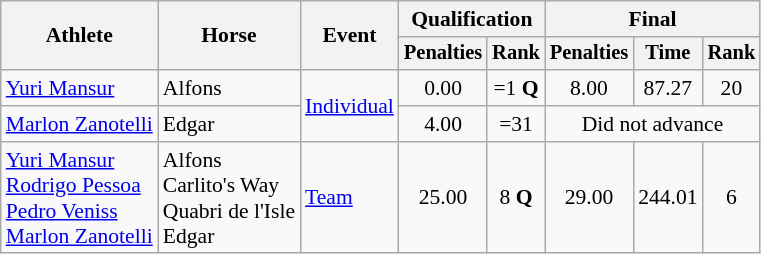<table class="wikitable" style="font-size:90%">
<tr>
<th rowspan="2">Athlete</th>
<th rowspan="2">Horse</th>
<th rowspan="2">Event</th>
<th colspan="2">Qualification</th>
<th colspan="3">Final</th>
</tr>
<tr style="font-size:95%">
<th>Penalties</th>
<th>Rank</th>
<th>Penalties</th>
<th>Time</th>
<th>Rank</th>
</tr>
<tr align=center>
<td align=left><a href='#'>Yuri Mansur</a></td>
<td align=left>Alfons</td>
<td align=left rowspan=2><a href='#'>Individual</a></td>
<td>0.00</td>
<td>=1 <strong>Q</strong></td>
<td>8.00</td>
<td>87.27</td>
<td>20</td>
</tr>
<tr align=center>
<td align=left><a href='#'>Marlon Zanotelli</a></td>
<td align=left>Edgar</td>
<td>4.00</td>
<td>=31</td>
<td colspan="3">Did not advance</td>
</tr>
<tr align=center>
<td align=left><a href='#'>Yuri Mansur</a><br><a href='#'>Rodrigo Pessoa</a><br><a href='#'>Pedro Veniss</a><br><a href='#'>Marlon Zanotelli</a></td>
<td align=left>Alfons<br>Carlito's Way<br>Quabri de l'Isle<br>Edgar</td>
<td align=left><a href='#'>Team</a></td>
<td>25.00</td>
<td>8 <strong>Q</strong></td>
<td>29.00</td>
<td>244.01</td>
<td>6</td>
</tr>
</table>
